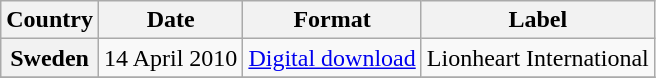<table class="wikitable plainrowheaders">
<tr>
<th scope="col">Country</th>
<th scope="col">Date</th>
<th scope="col">Format</th>
<th scope="col">Label</th>
</tr>
<tr>
<th scope="row">Sweden</th>
<td>14 April 2010</td>
<td><a href='#'>Digital download</a></td>
<td>Lionheart International</td>
</tr>
<tr>
</tr>
</table>
